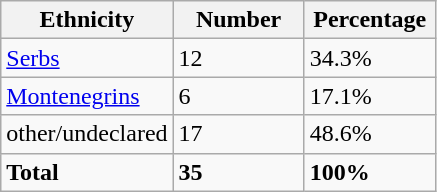<table class="wikitable">
<tr>
<th width="100px">Ethnicity</th>
<th width="80px">Number</th>
<th width="80px">Percentage</th>
</tr>
<tr>
<td><a href='#'>Serbs</a></td>
<td>12</td>
<td>34.3%</td>
</tr>
<tr>
<td><a href='#'>Montenegrins</a></td>
<td>6</td>
<td>17.1%</td>
</tr>
<tr>
<td>other/undeclared</td>
<td>17</td>
<td>48.6%</td>
</tr>
<tr>
<td><strong>Total</strong></td>
<td><strong>35</strong></td>
<td><strong>100%</strong></td>
</tr>
</table>
